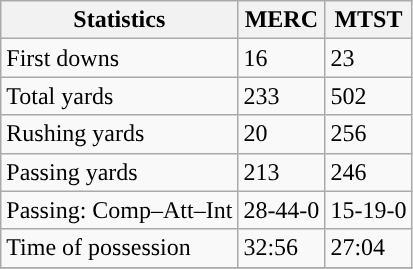<table class="wikitable" style="float: left;">
<tr>
<th>Statistics</th>
<th>MERC</th>
<th>MTST</th>
</tr>
<tr>
<td>First downs</td>
<td>16</td>
<td>23</td>
</tr>
<tr>
<td>Total yards</td>
<td>233</td>
<td>502</td>
</tr>
<tr>
<td>Rushing yards</td>
<td>20</td>
<td>256</td>
</tr>
<tr>
<td>Passing yards</td>
<td>213</td>
<td>246</td>
</tr>
<tr>
<td>Passing: Comp–Att–Int</td>
<td>28-44-0</td>
<td>15-19-0</td>
</tr>
<tr>
<td>Time of possession</td>
<td>32:56</td>
<td>27:04</td>
</tr>
<tr>
</tr>
</table>
